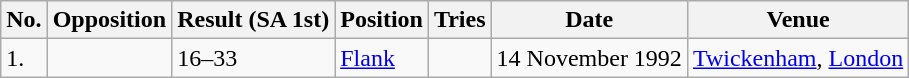<table class="wikitable">
<tr>
<th>No.</th>
<th>Opposition</th>
<th>Result (SA 1st)</th>
<th>Position</th>
<th>Tries</th>
<th>Date</th>
<th>Venue</th>
</tr>
<tr>
<td>1.</td>
<td></td>
<td>16–33</td>
<td><a href='#'>Flank</a></td>
<td></td>
<td>14 November 1992</td>
<td><a href='#'>Twickenham</a>, <a href='#'>London</a></td>
</tr>
</table>
